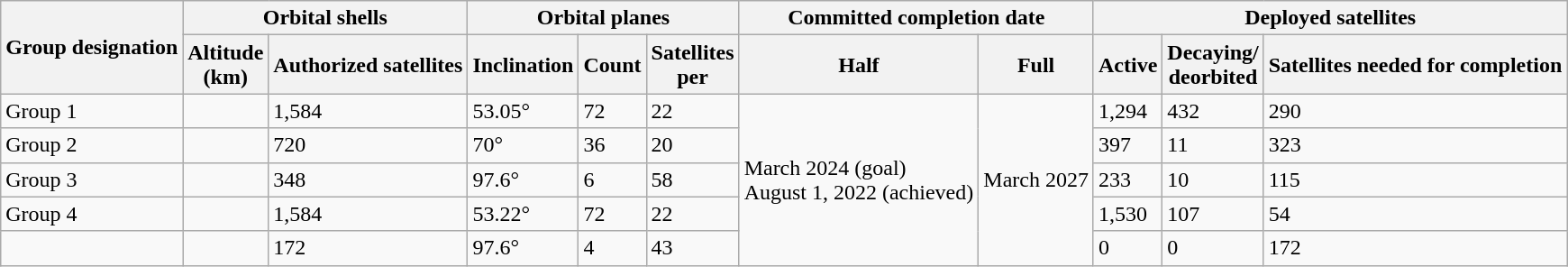<table class="wikitable">
<tr>
<th rowspan=2>Group designation</th>
<th colspan=2>Orbital shells</th>
<th colspan=3>Orbital planes</th>
<th colspan=2>Committed completion date</th>
<th colspan="3">Deployed satellites<br></th>
</tr>
<tr>
<th>Altitude<br>(km)</th>
<th>Authorized satellites</th>
<th>Incli­nation</th>
<th>Count</th>
<th>Satellites<br>per</th>
<th>Half</th>
<th>Full</th>
<th>Active </th>
<th>Decaying/<br>deorbited </th>
<th><strong>Satellites needed for completion</strong></th>
</tr>
<tr>
<td>Group 1</td>
<td></td>
<td>1,584</td>
<td>53.05°</td>
<td>72</td>
<td>22</td>
<td rowspan="5">March 2024 (goal)<br>August 1, 2022 (achieved)</td>
<td rowspan="5">March 2027</td>
<td>1,294</td>
<td>432</td>
<td>290</td>
</tr>
<tr>
<td>Group 2</td>
<td></td>
<td>720</td>
<td>70°</td>
<td>36</td>
<td>20</td>
<td>397</td>
<td>11</td>
<td>323</td>
</tr>
<tr>
<td>Group 3</td>
<td></td>
<td>348</td>
<td>97.6°</td>
<td>6</td>
<td>58</td>
<td>233</td>
<td>10 </td>
<td>115</td>
</tr>
<tr>
<td>Group 4</td>
<td></td>
<td>1,584</td>
<td>53.22°</td>
<td>72</td>
<td>22</td>
<td>1,530</td>
<td>107</td>
<td>54</td>
</tr>
<tr>
<td></td>
<td></td>
<td>172</td>
<td>97.6°</td>
<td>4</td>
<td>43</td>
<td>0</td>
<td>0</td>
<td>172</td>
</tr>
</table>
